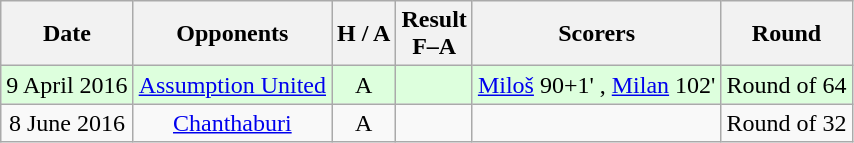<table class="wikitable" style="text-align:center">
<tr>
<th>Date</th>
<th>Opponents</th>
<th>H / A</th>
<th>Result<br>F–A</th>
<th>Scorers</th>
<th>Round</th>
</tr>
<tr bgcolor="#ddffdd">
<td>9 April 2016</td>
<td><a href='#'>Assumption United</a></td>
<td>A</td>
<td> </td>
<td><a href='#'>Miloš</a> 90+1' , <a href='#'>Milan</a> 102'</td>
<td>Round of 64</td>
</tr>
<tr bgcolor=>
<td>8 June 2016</td>
<td><a href='#'>Chanthaburi</a></td>
<td>A</td>
<td></td>
<td></td>
<td>Round of 32</td>
</tr>
</table>
